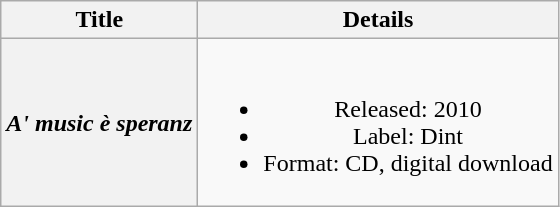<table class="wikitable plainrowheaders" style="text-align:center">
<tr>
<th>Title</th>
<th>Details</th>
</tr>
<tr>
<th scope="row"><em>A' music è speranz</em></th>
<td><br><ul><li>Released: 2010</li><li>Label: Dint</li><li>Format: CD, digital download</li></ul></td>
</tr>
</table>
